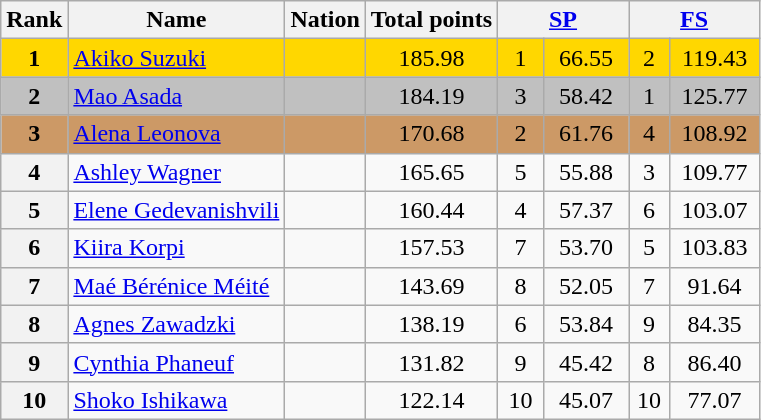<table class="wikitable sortable">
<tr>
<th>Rank</th>
<th>Name</th>
<th>Nation</th>
<th>Total points</th>
<th colspan="2" width="80px"><a href='#'>SP</a></th>
<th colspan="2" width="80px"><a href='#'>FS</a></th>
</tr>
<tr bgcolor="gold">
<td align="center"><strong>1</strong></td>
<td><a href='#'>Akiko Suzuki</a></td>
<td></td>
<td align="center">185.98</td>
<td align="center">1</td>
<td align="center">66.55</td>
<td align="center">2</td>
<td align="center">119.43</td>
</tr>
<tr bgcolor="silver">
<td align="center"><strong>2</strong></td>
<td><a href='#'>Mao Asada</a></td>
<td></td>
<td align="center">184.19</td>
<td align="center">3</td>
<td align="center">58.42</td>
<td align="center">1</td>
<td align="center">125.77</td>
</tr>
<tr bgcolor="cc9966">
<td align="center"><strong>3</strong></td>
<td><a href='#'>Alena Leonova</a></td>
<td></td>
<td align="center">170.68</td>
<td align="center">2</td>
<td align="center">61.76</td>
<td align="center">4</td>
<td align="center">108.92</td>
</tr>
<tr>
<th>4</th>
<td><a href='#'>Ashley Wagner</a></td>
<td></td>
<td align="center">165.65</td>
<td align="center">5</td>
<td align="center">55.88</td>
<td align="center">3</td>
<td align="center">109.77</td>
</tr>
<tr>
<th>5</th>
<td><a href='#'>Elene Gedevanishvili</a></td>
<td></td>
<td align="center">160.44</td>
<td align="center">4</td>
<td align="center">57.37</td>
<td align="center">6</td>
<td align="center">103.07</td>
</tr>
<tr>
<th>6</th>
<td><a href='#'>Kiira Korpi</a></td>
<td></td>
<td align="center">157.53</td>
<td align="center">7</td>
<td align="center">53.70</td>
<td align="center">5</td>
<td align="center">103.83</td>
</tr>
<tr>
<th>7</th>
<td><a href='#'>Maé Bérénice Méité</a></td>
<td></td>
<td align="center">143.69</td>
<td align="center">8</td>
<td align="center">52.05</td>
<td align="center">7</td>
<td align="center">91.64</td>
</tr>
<tr>
<th>8</th>
<td><a href='#'>Agnes Zawadzki</a></td>
<td></td>
<td align="center">138.19</td>
<td align="center">6</td>
<td align="center">53.84</td>
<td align="center">9</td>
<td align="center">84.35</td>
</tr>
<tr>
<th>9</th>
<td><a href='#'>Cynthia Phaneuf</a></td>
<td></td>
<td align="center">131.82</td>
<td align="center">9</td>
<td align="center">45.42</td>
<td align="center">8</td>
<td align="center">86.40</td>
</tr>
<tr>
<th>10</th>
<td><a href='#'>Shoko Ishikawa</a></td>
<td></td>
<td align="center">122.14</td>
<td align="center">10</td>
<td align="center">45.07</td>
<td align="center">10</td>
<td align="center">77.07</td>
</tr>
</table>
